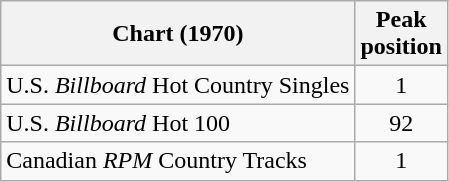<table class="wikitable sortable">
<tr>
<th align="left">Chart (1970)</th>
<th align="center">Peak<br>position</th>
</tr>
<tr>
<td align="left">U.S. <em>Billboard</em> Hot Country Singles</td>
<td align="center">1</td>
</tr>
<tr>
<td align="left">U.S. <em>Billboard</em> Hot 100</td>
<td align="center">92</td>
</tr>
<tr>
<td align="left">Canadian <em>RPM</em> Country Tracks</td>
<td align="center">1</td>
</tr>
</table>
